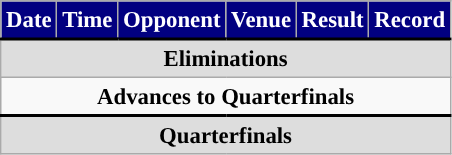<table class="wikitable" style="font-size:95%; align=center; valign=middle;">
<tr>
<th style="color: white; background-color: #020080; border-bottom: 2px solid #000000;">Date</th>
<th style="color: white; background-color: #020080; border-bottom: 2px solid #000000;">Time</th>
<th style="color: white; background-color: #020080; border-bottom: 2px solid #000000;">Opponent</th>
<th style="color: white; background-color: #020080; border-bottom: 2px solid #000000;">Venue</th>
<th style="color: white; background-color: #020080; border-bottom: 2px solid #000000;">Result</th>
<th style="color: white; background-color: #020080; border-bottom: 2px solid #000000;">Record</th>
</tr>
<tr style="background:#dddddd; border-bottom: 1px solid #000000; text-align:center;">
<td colspan="7"><strong>Eliminations</strong><br>





</td>
</tr>
<tr style="border-bottom: 2px solid #000000; text-align:center;">
<td colspan="7"><strong>Advances to Quarterfinals</strong></td>
</tr>
<tr style="background:#dddddd; border-bottom: 1px solid #000000; text-align:center;">
<td colspan="7"><strong>Quarterfinals</strong><br></td>
</tr>
</table>
